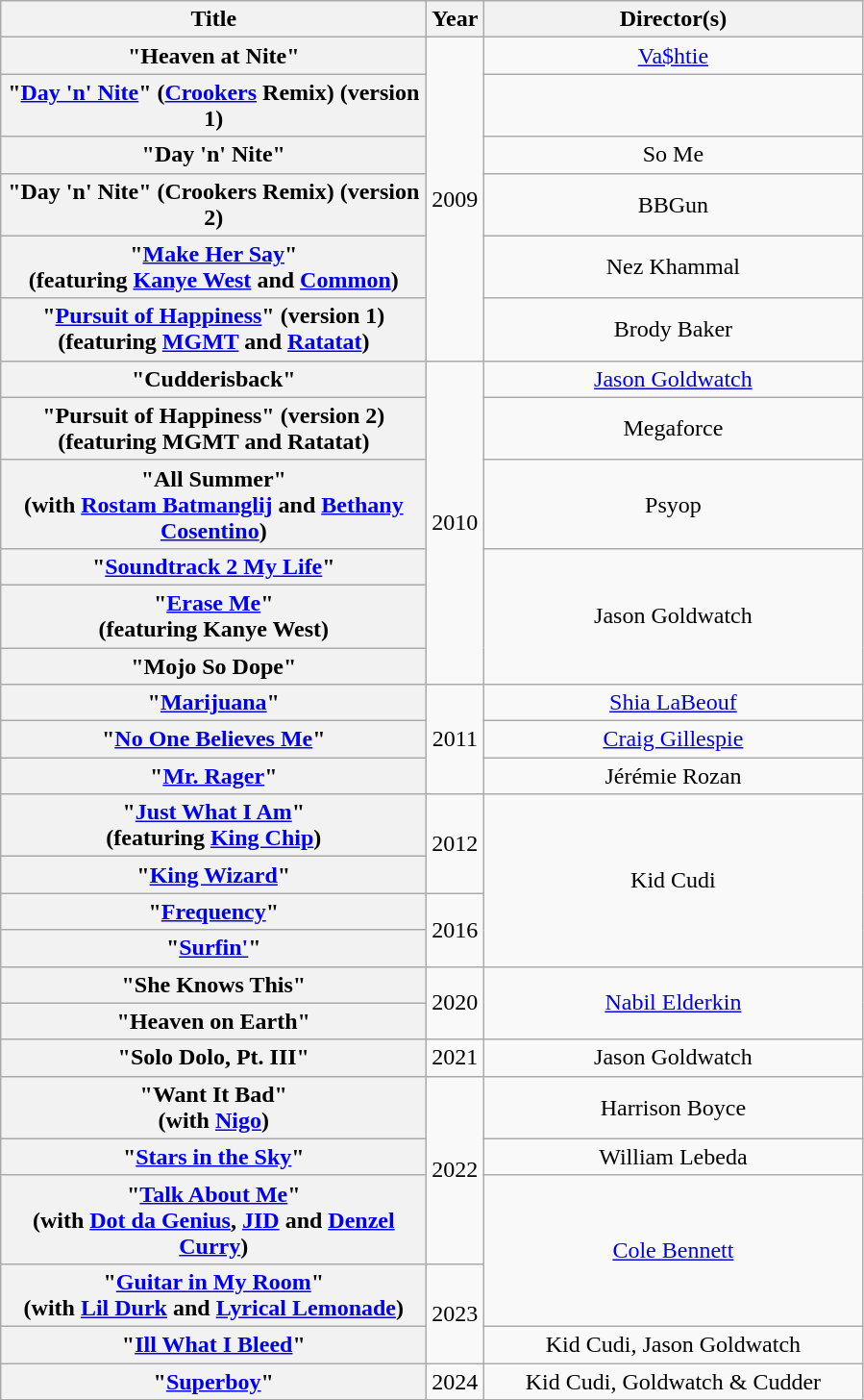<table class="wikitable plainrowheaders" style="text-align:center;">
<tr>
<th scope="col" style="width:18em;">Title</th>
<th scope="col">Year</th>
<th scope="col" style="width:16em;">Director(s)</th>
</tr>
<tr>
<th scope="row">"Heaven at Nite"</th>
<td rowspan="6">2009</td>
<td><a href='#'>Va$htie</a></td>
</tr>
<tr>
<th scope="row">"<a href='#'>Day 'n' Nite</a>" (<a href='#'>Crookers</a> Remix) (version 1)</th>
<td></td>
</tr>
<tr>
<th scope="row">"Day 'n' Nite"</th>
<td>So Me</td>
</tr>
<tr>
<th scope="row">"Day 'n' Nite" (Crookers Remix) (version 2)</th>
<td>BBGun</td>
</tr>
<tr>
<th scope="row">"<a href='#'>Make Her Say</a>"<br><span>(featuring <a href='#'>Kanye West</a> and <a href='#'>Common</a>)</span></th>
<td>Nez Khammal</td>
</tr>
<tr>
<th scope="row">"<a href='#'>Pursuit of Happiness</a>" (version 1)<br><span>(featuring <a href='#'>MGMT</a> and <a href='#'>Ratatat</a>)</span></th>
<td>Brody Baker</td>
</tr>
<tr>
<th scope="row">"Cudderisback"</th>
<td rowspan="6">2010</td>
<td><a href='#'>Jason Goldwatch</a></td>
</tr>
<tr>
<th scope="row">"Pursuit of Happiness" (version 2)<br><span>(featuring MGMT and Ratatat)</span></th>
<td>Megaforce</td>
</tr>
<tr>
<th scope="row">"All Summer"<br><span>(with <a href='#'>Rostam Batmanglij</a> and <a href='#'>Bethany Cosentino</a>)</span></th>
<td>Psyop</td>
</tr>
<tr>
<th scope="row">"<a href='#'>Soundtrack 2 My Life</a>"</th>
<td rowspan="3">Jason Goldwatch</td>
</tr>
<tr>
<th scope="row">"<a href='#'>Erase Me</a>"<br><span>(featuring Kanye West)</span></th>
</tr>
<tr>
<th scope="row">"Mojo So Dope"</th>
</tr>
<tr>
<th scope="row">"<a href='#'>Marijuana</a>"</th>
<td rowspan="3">2011</td>
<td><a href='#'>Shia LaBeouf</a></td>
</tr>
<tr>
<th scope="row">"<a href='#'>No One Believes Me</a>"</th>
<td><a href='#'>Craig Gillespie</a></td>
</tr>
<tr>
<th scope="row">"<a href='#'>Mr. Rager</a>"</th>
<td>Jérémie Rozan</td>
</tr>
<tr>
<th scope="row">"<a href='#'>Just What I Am</a>"<br><span>(featuring <a href='#'>King Chip</a>)</span></th>
<td rowspan="2">2012</td>
<td rowspan="4">Kid Cudi</td>
</tr>
<tr>
<th scope="row">"<a href='#'>King Wizard</a>"</th>
</tr>
<tr>
<th scope="row">"<a href='#'>Frequency</a>"</th>
<td rowspan="2">2016</td>
</tr>
<tr>
<th scope="row">"<a href='#'>Surfin'</a>"</th>
</tr>
<tr>
<th scope="row">"She Knows This"</th>
<td rowspan="2">2020</td>
<td rowspan="2"><a href='#'>Nabil Elderkin</a></td>
</tr>
<tr>
<th scope="row">"Heaven on Earth"</th>
</tr>
<tr>
<th scope="row">"Solo Dolo, Pt. III"</th>
<td>2021</td>
<td rowspan="1">Jason Goldwatch</td>
</tr>
<tr>
<th scope="row">"Want It Bad"<br><span>(with <a href='#'>Nigo</a>)</span></th>
<td rowspan="3">2022</td>
<td>Harrison Boyce</td>
</tr>
<tr>
<th scope="row">"<a href='#'>Stars in the Sky</a>"</th>
<td>William Lebeda</td>
</tr>
<tr>
<th scope="row">"<a href='#'>Talk About Me</a>"<br><span>(with <a href='#'>Dot da Genius</a>, <a href='#'>JID</a> and <a href='#'>Denzel Curry</a>)</span></th>
<td rowspan="2"><a href='#'>Cole Bennett</a></td>
</tr>
<tr>
<th scope="row">"<a href='#'>Guitar in My Room</a>"<br><span>(with <a href='#'>Lil Durk</a> and <a href='#'>Lyrical Lemonade</a>)</span></th>
<td rowspan="2">2023</td>
</tr>
<tr>
<th scope="row">"<a href='#'>Ill What I Bleed</a>"</th>
<td rowspan="1">Kid Cudi, Jason Goldwatch</td>
</tr>
<tr>
<th scope="row">"<a href='#'>Superboy</a>"</th>
<td>2024</td>
<td rowspan="1">Kid Cudi, Goldwatch & Cudder</td>
</tr>
<tr>
</tr>
</table>
